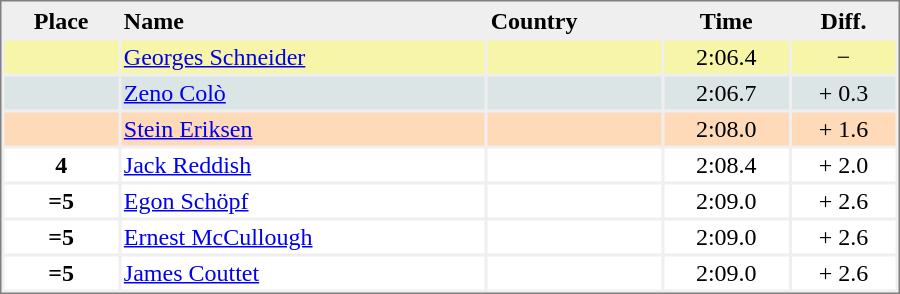<table style="border-style:solid; border-width:1px; border-color:#808080; background-color:#EFEFEF;" cellspacing="2" cellpadding="2" width="600">
<tr bgcolor="#EFEFEF">
<th>Place</th>
<th align="left">Name</th>
<th align="left">Country</th>
<th>Time</th>
<th>Diff.</th>
</tr>
<tr align="left" valign="top" bgcolor="#F7F6A8">
<th align="center"></th>
<td align="left"><a href='#'>Georges Schneider</a></td>
<td></td>
<td align="center">2:06.4</td>
<td align="center">−</td>
</tr>
<tr align="left" valign="top" bgcolor="#DCE5E5">
<th align="center"></th>
<td align="left"><a href='#'>Zeno Colò</a></td>
<td></td>
<td align="center">2:06.7</td>
<td align="center">+ 0.3</td>
</tr>
<tr align="left" valign="top" bgcolor="#FFDAB9">
<th align="center"></th>
<td align="left"><a href='#'>Stein Eriksen</a></td>
<td></td>
<td align="center">2:08.0</td>
<td align="center">+ 1.6</td>
</tr>
<tr align="left" valign="top" bgcolor="#FFFFFF">
<th align="center">4</th>
<td align="left"><a href='#'>Jack Reddish</a></td>
<td></td>
<td align="center">2:08.4</td>
<td align="center">+ 2.0</td>
</tr>
<tr align="left" valign="top" bgcolor="#FFFFFF">
<th align="center">=5</th>
<td align="left"><a href='#'>Egon Schöpf</a></td>
<td></td>
<td align="center">2:09.0</td>
<td align="center">+ 2.6</td>
</tr>
<tr align="left" valign="top" bgcolor="#FFFFFF">
<th align="center">=5</th>
<td align="left"><a href='#'>Ernest McCullough</a></td>
<td></td>
<td align="center">2:09.0</td>
<td align="center">+ 2.6</td>
</tr>
<tr align="left" valign="top" bgcolor="#FFFFFF">
<th align="center">=5</th>
<td align="left"><a href='#'>James Couttet</a></td>
<td></td>
<td align="center">2:09.0</td>
<td align="center">+ 2.6</td>
</tr>
</table>
